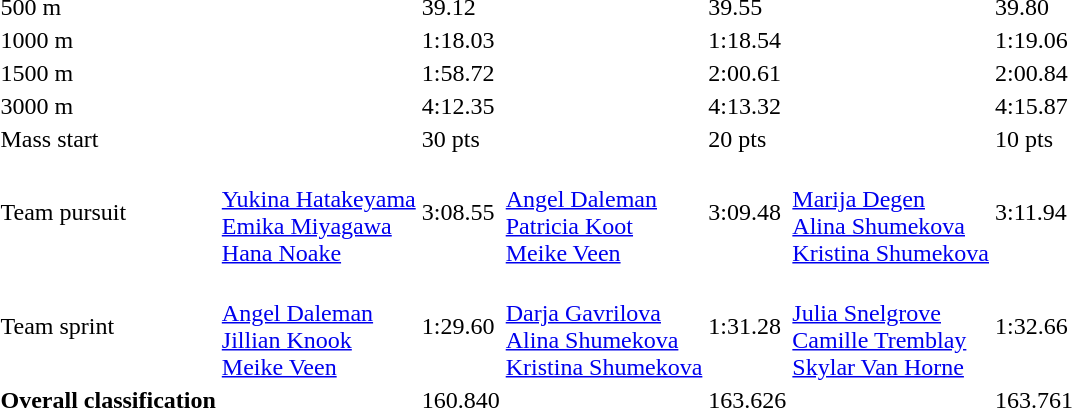<table>
<tr>
<td>500 m</td>
<td></td>
<td>39.12</td>
<td></td>
<td>39.55</td>
<td></td>
<td>39.80</td>
</tr>
<tr>
<td>1000 m</td>
<td></td>
<td>1:18.03</td>
<td></td>
<td>1:18.54</td>
<td></td>
<td>1:19.06</td>
</tr>
<tr>
<td>1500 m</td>
<td></td>
<td>1:58.72</td>
<td></td>
<td>2:00.61</td>
<td></td>
<td>2:00.84</td>
</tr>
<tr>
<td>3000 m</td>
<td></td>
<td>4:12.35</td>
<td></td>
<td>4:13.32</td>
<td></td>
<td>4:15.87</td>
</tr>
<tr>
<td>Mass start</td>
<td></td>
<td>30 pts</td>
<td></td>
<td>20 pts</td>
<td></td>
<td>10 pts</td>
</tr>
<tr>
<td>Team pursuit</td>
<td><br><a href='#'>Yukina Hatakeyama</a><br><a href='#'>Emika Miyagawa</a><br><a href='#'>Hana Noake</a></td>
<td>3:08.55</td>
<td><br><a href='#'>Angel Daleman</a><br><a href='#'>Patricia Koot</a><br><a href='#'>Meike Veen</a></td>
<td>3:09.48</td>
<td><br><a href='#'>Marija Degen</a><br><a href='#'>Alina Shumekova</a><br><a href='#'>Kristina Shumekova</a></td>
<td>3:11.94</td>
</tr>
<tr>
<td>Team sprint</td>
<td><br><a href='#'>Angel Daleman</a><br><a href='#'>Jillian Knook</a><br><a href='#'>Meike Veen</a></td>
<td>1:29.60</td>
<td><br><a href='#'>Darja Gavrilova</a><br><a href='#'>Alina Shumekova</a><br><a href='#'>Kristina Shumekova</a></td>
<td>1:31.28</td>
<td><br><a href='#'>Julia Snelgrove</a><br><a href='#'>Camille Tremblay</a><br><a href='#'>Skylar Van Horne</a></td>
<td>1:32.66</td>
</tr>
<tr>
<td><strong>Overall classification</strong></td>
<td></td>
<td>160.840</td>
<td></td>
<td>163.626</td>
<td></td>
<td>163.761</td>
</tr>
</table>
